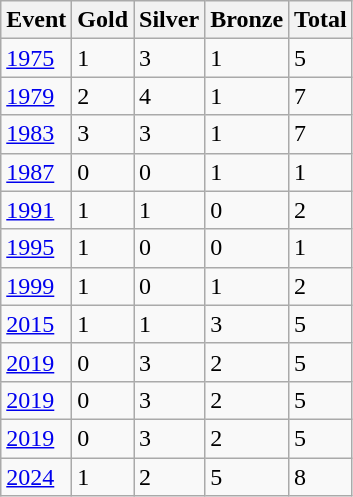<table class="wikitable">
<tr>
<th>Event</th>
<th>Gold</th>
<th>Silver</th>
<th>Bronze</th>
<th>Total</th>
</tr>
<tr>
<td><a href='#'>1975</a></td>
<td>1</td>
<td>3</td>
<td>1</td>
<td>5</td>
</tr>
<tr>
<td><a href='#'>1979</a></td>
<td>2</td>
<td>4</td>
<td>1</td>
<td>7</td>
</tr>
<tr>
<td><a href='#'>1983</a></td>
<td>3</td>
<td>3</td>
<td>1</td>
<td>7</td>
</tr>
<tr>
<td><a href='#'>1987</a></td>
<td>0</td>
<td>0</td>
<td>1</td>
<td>1</td>
</tr>
<tr>
<td><a href='#'>1991</a></td>
<td>1</td>
<td>1</td>
<td>0</td>
<td>2</td>
</tr>
<tr>
<td><a href='#'>1995</a></td>
<td>1</td>
<td>0</td>
<td>0</td>
<td>1</td>
</tr>
<tr>
<td><a href='#'>1999</a></td>
<td>1</td>
<td>0</td>
<td>1</td>
<td>2</td>
</tr>
<tr>
<td><a href='#'>2015</a></td>
<td>1</td>
<td>1</td>
<td>3</td>
<td>5</td>
</tr>
<tr>
<td><a href='#'>2019</a></td>
<td>0</td>
<td>3</td>
<td>2</td>
<td>5</td>
</tr>
<tr>
<td><a href='#'>2019</a></td>
<td>0</td>
<td>3</td>
<td>2</td>
<td>5</td>
</tr>
<tr>
<td><a href='#'>2019</a></td>
<td>0</td>
<td>3</td>
<td>2</td>
<td>5</td>
</tr>
<tr>
<td><a href='#'>2024</a></td>
<td>1</td>
<td>2</td>
<td>5</td>
<td>8</td>
</tr>
</table>
